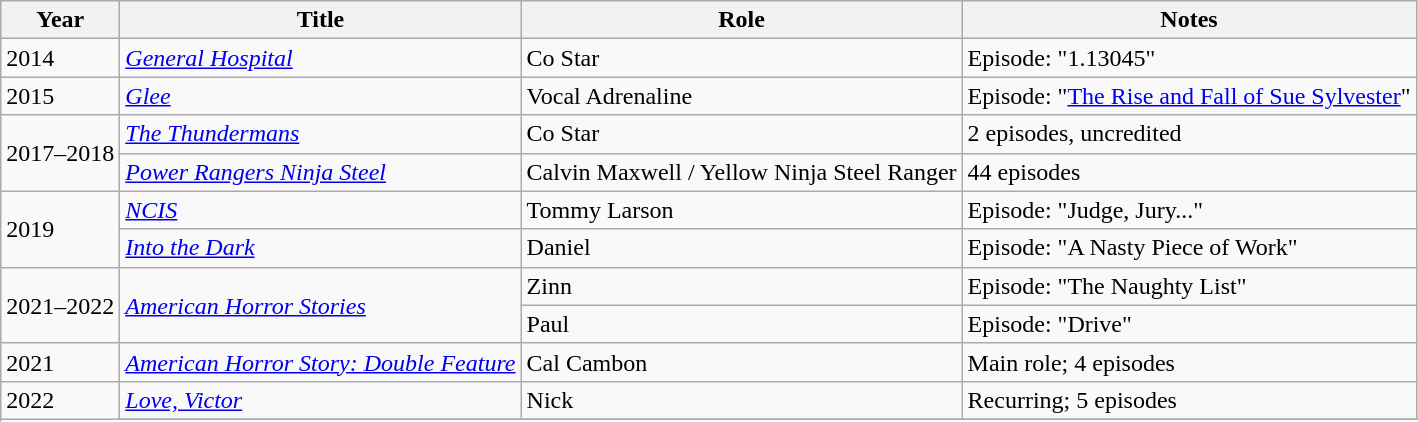<table class = "wikitable sortable">
<tr>
<th>Year</th>
<th>Title</th>
<th>Role</th>
<th class = "unsortable">Notes</th>
</tr>
<tr>
<td>2014</td>
<td><em><a href='#'>General Hospital</a></em></td>
<td>Co Star</td>
<td>Episode: "1.13045"</td>
</tr>
<tr>
<td>2015</td>
<td><em><a href='#'>Glee</a></em></td>
<td>Vocal Adrenaline</td>
<td>Episode: "<a href='#'>The Rise and Fall of Sue Sylvester</a>"</td>
</tr>
<tr>
<td rowspan="2">2017–2018</td>
<td><em><a href='#'>The Thundermans</a></em></td>
<td>Co Star</td>
<td>2 episodes, uncredited</td>
</tr>
<tr>
<td><em><a href='#'>Power Rangers Ninja Steel</a></em></td>
<td>Calvin Maxwell / Yellow Ninja Steel Ranger</td>
<td>44 episodes</td>
</tr>
<tr>
<td rowspan="2">2019</td>
<td><em><a href='#'>NCIS</a></em></td>
<td>Tommy Larson</td>
<td>Episode: "Judge, Jury..."</td>
</tr>
<tr>
<td><em><a href='#'>Into the Dark</a></em></td>
<td>Daniel</td>
<td>Episode: "A Nasty Piece of Work"</td>
</tr>
<tr>
<td rowspan="2">2021–2022</td>
<td rowspan="2"><em><a href='#'>American Horror Stories</a></em></td>
<td>Zinn</td>
<td>Episode: "The Naughty List"</td>
</tr>
<tr>
<td>Paul</td>
<td>Episode: "Drive"</td>
</tr>
<tr>
<td>2021</td>
<td><em><a href='#'>American Horror Story: Double Feature</a></em></td>
<td>Cal Cambon</td>
<td>Main role; 4 episodes</td>
</tr>
<tr>
<td rowspan="2">2022</td>
<td><em><a href='#'>Love, Victor</a></em></td>
<td>Nick</td>
<td>Recurring; 5 episodes</td>
</tr>
<tr>
</tr>
</table>
